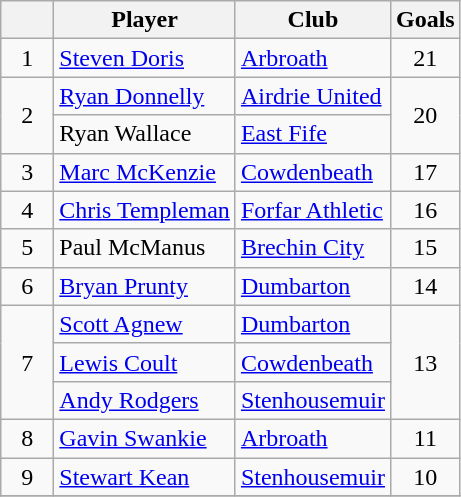<table class="wikitable" border="1">
<tr>
<th width="28"></th>
<th>Player</th>
<th>Club</th>
<th>Goals</th>
</tr>
<tr>
<td rowspan=1 align=center>1</td>
<td> <a href='#'>Steven Doris</a></td>
<td><a href='#'>Arbroath</a></td>
<td rowspan=1 align=center>21</td>
</tr>
<tr>
<td rowspan=2 align=center>2</td>
<td> <a href='#'>Ryan Donnelly</a></td>
<td><a href='#'>Airdrie United</a></td>
<td rowspan=2 align=center>20</td>
</tr>
<tr>
<td> Ryan Wallace</td>
<td><a href='#'>East Fife</a></td>
</tr>
<tr>
<td rowspan=1 align=center>3</td>
<td> <a href='#'>Marc McKenzie</a></td>
<td><a href='#'>Cowdenbeath</a></td>
<td rowspan=1 align=center>17</td>
</tr>
<tr>
<td rowspan=1 align=center>4</td>
<td> <a href='#'>Chris Templeman</a></td>
<td><a href='#'>Forfar Athletic</a></td>
<td rowspan=1 align=center>16</td>
</tr>
<tr>
<td rowspan=1 align=center>5</td>
<td> Paul McManus</td>
<td><a href='#'>Brechin City</a></td>
<td rowspan=1 align=center>15</td>
</tr>
<tr>
<td rowspan=1 align=center>6</td>
<td> <a href='#'>Bryan Prunty</a></td>
<td><a href='#'>Dumbarton</a></td>
<td rowspan=1 align=center>14</td>
</tr>
<tr>
<td rowspan=3 align=center>7</td>
<td> <a href='#'>Scott Agnew</a></td>
<td><a href='#'>Dumbarton</a></td>
<td rowspan=3 align=center>13</td>
</tr>
<tr>
<td> <a href='#'>Lewis Coult</a></td>
<td><a href='#'>Cowdenbeath</a></td>
</tr>
<tr>
<td> <a href='#'>Andy Rodgers</a></td>
<td><a href='#'>Stenhousemuir</a></td>
</tr>
<tr>
<td rowspan=1 align=center>8</td>
<td> <a href='#'>Gavin Swankie</a></td>
<td><a href='#'>Arbroath</a></td>
<td rowspan=1 align=center>11</td>
</tr>
<tr>
<td rowspan=1 align=center>9</td>
<td> <a href='#'>Stewart Kean</a></td>
<td><a href='#'>Stenhousemuir</a></td>
<td rowspan=1 align=center>10</td>
</tr>
<tr>
</tr>
</table>
